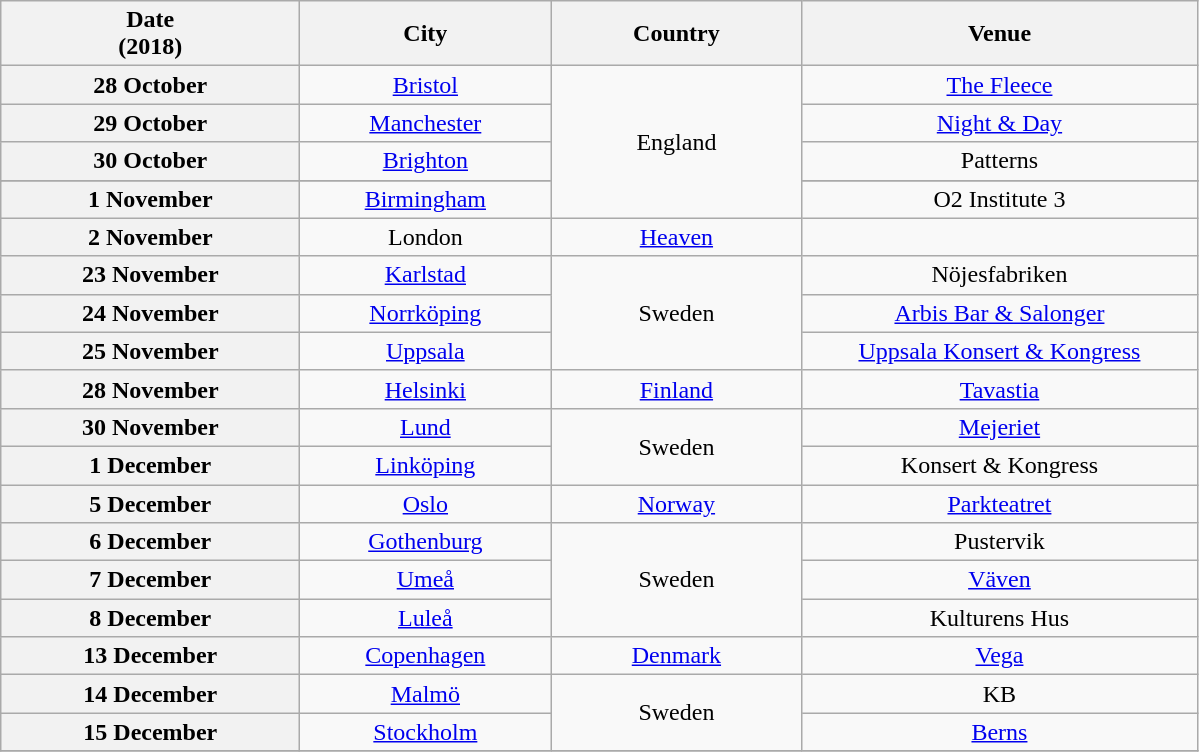<table class="wikitable plainrowheaders" style="text-align:center;">
<tr>
<th scope="col" style="width:12em;">Date<br>(2018)</th>
<th scope="col" style="width:10em;">City</th>
<th scope="col" style="width:10em;">Country</th>
<th scope="col" style="width:16em;">Venue</th>
</tr>
<tr>
<th scope="row" style="text-align:center;">28 October</th>
<td><a href='#'>Bristol</a></td>
<td rowspan="5">England</td>
<td><a href='#'>The Fleece</a></td>
</tr>
<tr>
<th scope="row" style="text-align:center;">29 October</th>
<td><a href='#'>Manchester</a></td>
<td><a href='#'>Night & Day</a></td>
</tr>
<tr>
<th scope="row" style="text-align:center;">30 October</th>
<td><a href='#'>Brighton</a></td>
<td>Patterns</td>
</tr>
<tr>
</tr>
<tr>
<th scope="row" style="text-align:center;">1 November</th>
<td><a href='#'>Birmingham</a></td>
<td>O2 Institute 3</td>
</tr>
<tr>
<th scope="row" style="text-align:center;">2 November</th>
<td>London</td>
<td><a href='#'>Heaven</a></td>
</tr>
<tr>
<th scope="row" style="text-align:center;">23 November</th>
<td><a href='#'>Karlstad</a></td>
<td rowspan="3">Sweden</td>
<td>Nöjesfabriken</td>
</tr>
<tr>
<th scope="row" style="text-align:center;">24 November</th>
<td><a href='#'>Norrköping</a></td>
<td><a href='#'>Arbis Bar & Salonger</a></td>
</tr>
<tr>
<th scope="row" style="text-align:center;">25 November</th>
<td><a href='#'>Uppsala</a></td>
<td><a href='#'>Uppsala Konsert & Kongress</a></td>
</tr>
<tr>
<th scope="row" style="text-align:center;">28 November</th>
<td><a href='#'>Helsinki</a></td>
<td><a href='#'>Finland</a></td>
<td><a href='#'>Tavastia</a></td>
</tr>
<tr>
<th scope="row" style="text-align:center;">30 November</th>
<td><a href='#'>Lund</a></td>
<td rowspan="2">Sweden</td>
<td><a href='#'>Mejeriet</a></td>
</tr>
<tr>
<th scope="row" style="text-align:center;">1 December</th>
<td><a href='#'>Linköping</a></td>
<td>Konsert & Kongress</td>
</tr>
<tr>
<th scope="row" style="text-align:center;">5 December</th>
<td><a href='#'>Oslo</a></td>
<td><a href='#'>Norway</a></td>
<td><a href='#'>Parkteatret</a></td>
</tr>
<tr>
<th scope="row" style="text-align:center;">6 December</th>
<td><a href='#'>Gothenburg</a></td>
<td rowspan="3">Sweden</td>
<td>Pustervik</td>
</tr>
<tr>
<th scope="row" style="text-align:center;">7 December</th>
<td><a href='#'>Umeå</a></td>
<td><a href='#'>Väven</a></td>
</tr>
<tr>
<th scope="row" style="text-align:center;">8 December</th>
<td><a href='#'>Luleå</a></td>
<td>Kulturens Hus</td>
</tr>
<tr>
<th scope="row" style="text-align:center;">13 December</th>
<td><a href='#'>Copenhagen</a></td>
<td><a href='#'>Denmark</a></td>
<td><a href='#'>Vega</a></td>
</tr>
<tr>
<th scope="row" style="text-align:center;">14 December</th>
<td><a href='#'>Malmö</a></td>
<td rowspan="2">Sweden</td>
<td>KB</td>
</tr>
<tr>
<th scope="row" style="text-align:center;">15 December</th>
<td><a href='#'>Stockholm</a></td>
<td><a href='#'>Berns</a></td>
</tr>
<tr>
</tr>
</table>
